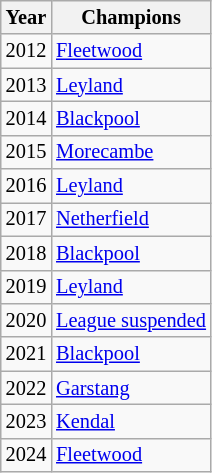<table class="wikitable" style="font-size:85%">
<tr>
<th>Year</th>
<th>Champions</th>
</tr>
<tr>
<td>2012</td>
<td><a href='#'>Fleetwood</a></td>
</tr>
<tr>
<td>2013</td>
<td><a href='#'>Leyland</a></td>
</tr>
<tr>
<td>2014</td>
<td><a href='#'>Blackpool</a></td>
</tr>
<tr>
<td>2015</td>
<td><a href='#'>Morecambe</a></td>
</tr>
<tr>
<td>2016</td>
<td><a href='#'>Leyland</a></td>
</tr>
<tr>
<td>2017</td>
<td><a href='#'>Netherfield</a></td>
</tr>
<tr>
<td>2018</td>
<td><a href='#'>Blackpool</a></td>
</tr>
<tr>
<td>2019</td>
<td><a href='#'>Leyland</a></td>
</tr>
<tr>
<td>2020</td>
<td><a href='#'>League suspended</a></td>
</tr>
<tr>
<td>2021</td>
<td><a href='#'>Blackpool</a></td>
</tr>
<tr>
<td>2022</td>
<td><a href='#'>Garstang</a></td>
</tr>
<tr>
<td>2023</td>
<td><a href='#'>Kendal</a></td>
</tr>
<tr>
<td>2024</td>
<td><a href='#'>Fleetwood</a></td>
</tr>
</table>
